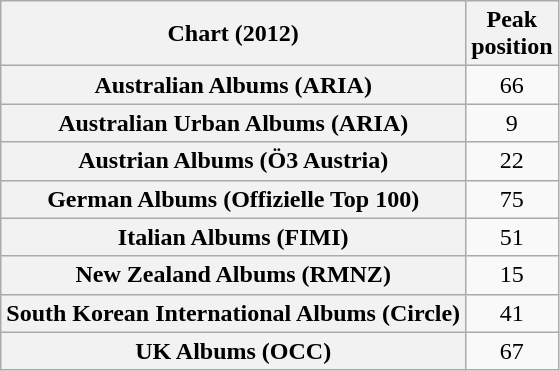<table class="wikitable sortable plainrowheaders" style="text-align:center">
<tr>
<th scope="col">Chart (2012)</th>
<th scope="col">Peak<br>position</th>
</tr>
<tr>
<th scope="row">Australian Albums (ARIA)</th>
<td>66</td>
</tr>
<tr>
<th scope="row">Australian Urban Albums (ARIA)</th>
<td>9</td>
</tr>
<tr>
<th scope="row">Austrian Albums (Ö3 Austria)</th>
<td>22</td>
</tr>
<tr>
<th scope="row">German Albums (Offizielle Top 100)</th>
<td>75</td>
</tr>
<tr>
<th scope="row">Italian Albums (FIMI)</th>
<td>51</td>
</tr>
<tr>
<th scope="row">New Zealand Albums (RMNZ)</th>
<td>15</td>
</tr>
<tr>
<th scope="row">South Korean International Albums (Circle)</th>
<td>41</td>
</tr>
<tr>
<th scope="row">UK Albums (OCC)</th>
<td>67</td>
</tr>
</table>
